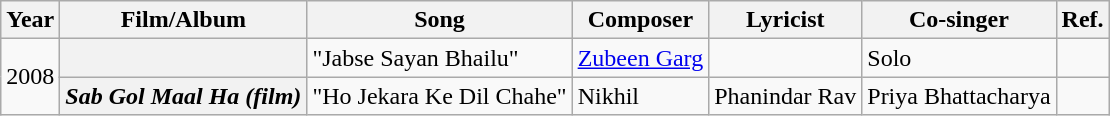<table class="wikitable plainrowheaders">
<tr>
<th scope="col">Year</th>
<th scope="col">Film/Album</th>
<th scope="col">Song</th>
<th scope="col">Composer</th>
<th>Lyricist</th>
<th scope="col">Co-singer</th>
<th scope="col">Ref.</th>
</tr>
<tr>
<td rowspan="2">2008</td>
<th scope="row"></th>
<td>"Jabse Sayan Bhailu"</td>
<td><a href='#'>Zubeen Garg</a></td>
<td></td>
<td>Solo</td>
<td></td>
</tr>
<tr>
<th><em>Sab Gol Maal Ha (film)</em></th>
<td>"Ho Jekara Ke Dil Chahe"</td>
<td>Nikhil</td>
<td>Phanindar Rav</td>
<td>Priya Bhattacharya</td>
<td></td>
</tr>
</table>
